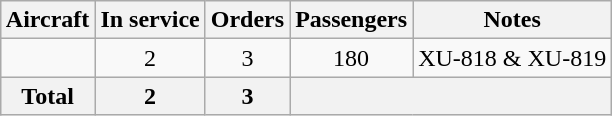<table class="wikitable" style="border-collapse:collapse;text-align:center;margin:auto;">
<tr>
<th>Aircraft</th>
<th>In service</th>
<th>Orders</th>
<th>Passengers</th>
<th>Notes</th>
</tr>
<tr>
<td></td>
<td>2</td>
<td>3</td>
<td>180</td>
<td>XU-818 & XU-819</td>
</tr>
<tr>
<th>Total</th>
<th>2</th>
<th>3</th>
<th colspan="4"></th>
</tr>
</table>
